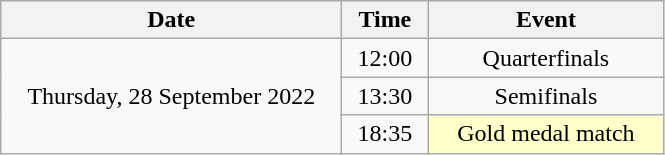<table class = "wikitable" style="text-align:center;">
<tr>
<th width=220>Date</th>
<th width=50>Time</th>
<th width=150>Event</th>
</tr>
<tr>
<td rowspan=3>Thursday, 28 September 2022</td>
<td>12:00</td>
<td>Quarterfinals</td>
</tr>
<tr>
<td>13:30</td>
<td>Semifinals</td>
</tr>
<tr>
<td>18:35</td>
<td bgcolor=ffffcc>Gold medal match</td>
</tr>
</table>
